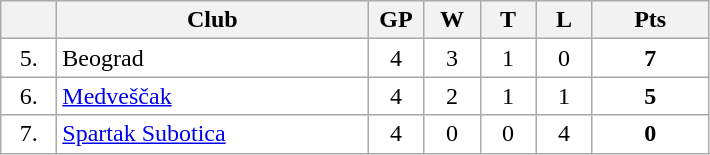<table class="wikitable">
<tr>
<th width="30"></th>
<th width="200">Club</th>
<th width="30">GP</th>
<th width="30">W</th>
<th width="30">T</th>
<th width="30">L</th>
<th width="70">Pts</th>
</tr>
<tr bgcolor="#FFFFFF" align="center">
<td>5.</td>
<td align="left">Beograd</td>
<td>4</td>
<td>3</td>
<td>1</td>
<td>0</td>
<td><strong>7</strong></td>
</tr>
<tr bgcolor="#FFFFFF" align="center">
<td>6.</td>
<td align="left"><a href='#'>Medveščak</a></td>
<td>4</td>
<td>2</td>
<td>1</td>
<td>1</td>
<td><strong>5</strong></td>
</tr>
<tr bgcolor="#FFFFFF" align="center">
<td>7.</td>
<td align="left"><a href='#'>Spartak Subotica</a></td>
<td>4</td>
<td>0</td>
<td>0</td>
<td>4</td>
<td><strong>0</strong></td>
</tr>
</table>
